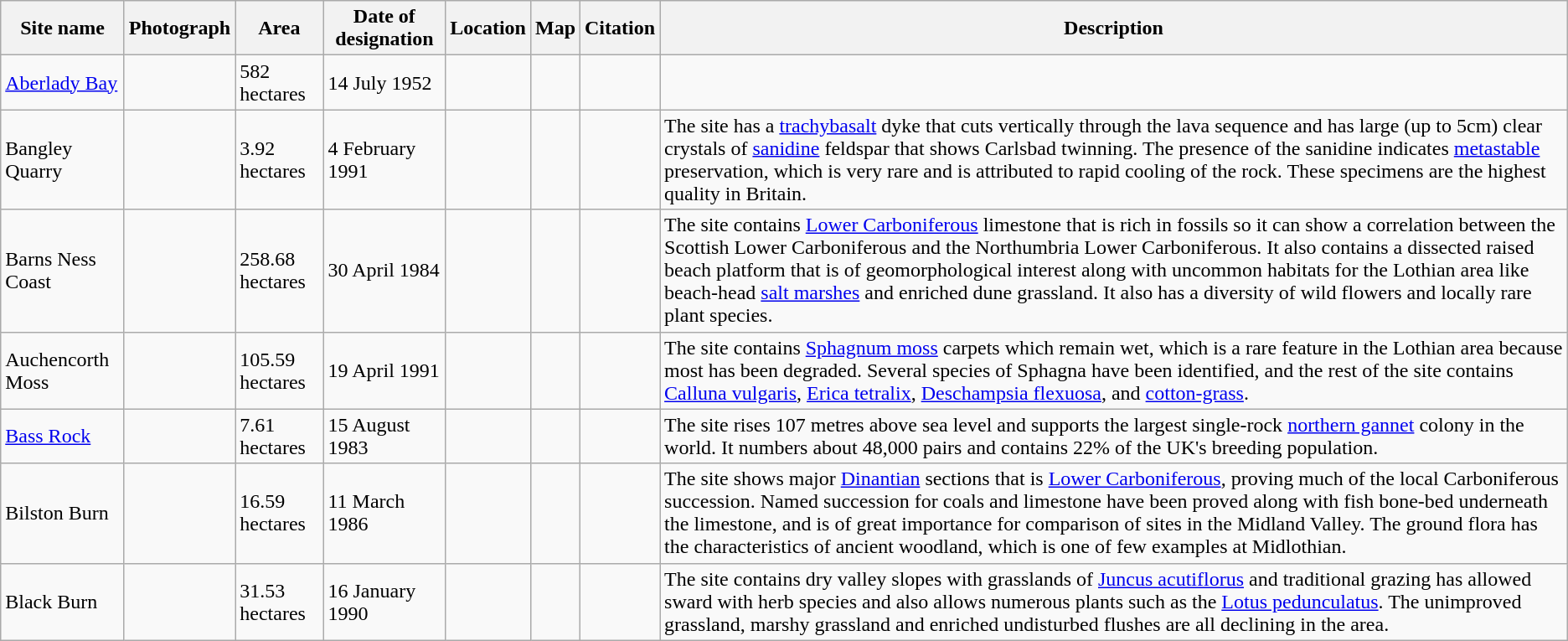<table class="wikitable plainrowheaders sortable sort-under">
<tr>
<th scope="col">Site name</th>
<th scope="col" class="unsortable">Photograph</th>
<th scope="col">Area</th>
<th scope="col">Date of designation</th>
<th scope="col">Location</th>
<th scope="col" class="unsortable">Map</th>
<th scope="col" class="unsortable">Citation</th>
<th scope="col" class="unsortable">Description</th>
</tr>
<tr>
<td><a href='#'>Aberlady Bay</a></td>
<td></td>
<td>582 hectares</td>
<td>14 July 1952</td>
<td></td>
<td></td>
<td></td>
<td></td>
</tr>
<tr>
<td>Bangley Quarry</td>
<td></td>
<td>3.92 hectares</td>
<td>4 February 1991</td>
<td></td>
<td></td>
<td></td>
<td>The site has a <a href='#'>trachybasalt</a> dyke that cuts vertically through the lava sequence and has large (up to 5cm) clear crystals of <a href='#'>sanidine</a> feldspar that shows Carlsbad twinning. The presence of the sanidine indicates <a href='#'>metastable</a> preservation, which is very rare and is attributed to rapid cooling of the rock. These specimens are the highest quality in Britain.</td>
</tr>
<tr>
<td>Barns Ness Coast</td>
<td></td>
<td>258.68 hectares</td>
<td>30 April 1984</td>
<td></td>
<td></td>
<td></td>
<td>The site contains <a href='#'>Lower Carboniferous</a> limestone that is rich in fossils so it can show a correlation between the Scottish Lower Carboniferous and the Northumbria Lower Carboniferous. It also contains a dissected raised beach platform that is of geomorphological interest along with uncommon habitats for the Lothian area like beach-head <a href='#'>salt marshes</a> and enriched dune grassland. It also has a diversity of wild flowers and locally rare plant species.</td>
</tr>
<tr>
<td>Auchencorth Moss</td>
<td></td>
<td>105.59 hectares</td>
<td>19 April 1991</td>
<td></td>
<td></td>
<td></td>
<td>The site contains <a href='#'>Sphagnum moss</a> carpets which remain wet, which is a rare feature in the Lothian area because most has been degraded. Several species of Sphagna have been identified, and the rest of the site contains <a href='#'>Calluna vulgaris</a>, <a href='#'>Erica tetralix</a>, <a href='#'>Deschampsia flexuosa</a>, and <a href='#'>cotton-grass</a>.</td>
</tr>
<tr>
<td><a href='#'>Bass Rock</a></td>
<td></td>
<td>7.61 hectares</td>
<td>15 August 1983</td>
<td></td>
<td></td>
<td></td>
<td>The site rises 107 metres above sea level and supports the largest single-rock <a href='#'>northern gannet</a> colony in the world. It numbers about 48,000 pairs and contains 22% of the UK's breeding population.</td>
</tr>
<tr>
<td>Bilston Burn</td>
<td></td>
<td>16.59 hectares</td>
<td>11 March 1986</td>
<td></td>
<td></td>
<td></td>
<td>The site shows major <a href='#'>Dinantian</a> sections that is <a href='#'>Lower Carboniferous</a>, proving much of the local Carboniferous succession. Named succession for coals and limestone have been proved along with fish bone-bed underneath the limestone, and is of great importance for comparison of sites in the Midland Valley. The ground flora has the characteristics of ancient woodland, which is one of few examples at Midlothian.</td>
</tr>
<tr>
<td>Black Burn</td>
<td></td>
<td>31.53 hectares</td>
<td>16 January 1990</td>
<td></td>
<td></td>
<td></td>
<td>The site contains dry valley slopes with grasslands of <a href='#'>Juncus acutiflorus</a> and traditional grazing has allowed sward with herb species and also allows numerous plants such as the <a href='#'>Lotus pedunculatus</a>. The unimproved grassland, marshy grassland and enriched undisturbed flushes are all declining in the area.</td>
</tr>
</table>
